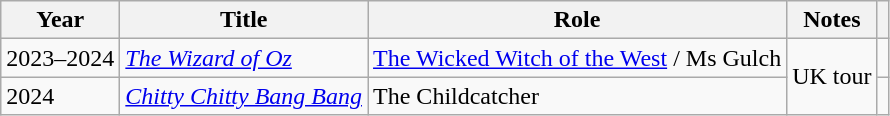<table class="wikitable unsortable">
<tr>
<th>Year</th>
<th>Title</th>
<th>Role</th>
<th>Notes</th>
<th></th>
</tr>
<tr>
<td>2023–2024</td>
<td><em><a href='#'>The Wizard of Oz</a></em></td>
<td><a href='#'>The Wicked Witch of the West</a> / Ms Gulch</td>
<td rowspan="2">UK tour</td>
<td align="center"></td>
</tr>
<tr>
<td>2024</td>
<td><em><a href='#'>Chitty Chitty Bang Bang</a></em></td>
<td>The Childcatcher</td>
<td align="center"></td>
</tr>
</table>
